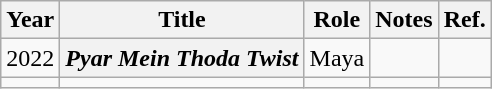<table class="wikitable plainrowheaders sortable">
<tr>
<th scope="col">Year</th>
<th scope="col">Title</th>
<th scope="col">Role</th>
<th scope="col" class="unsortable">Notes</th>
<th scope="col" class="unsortable">Ref.</th>
</tr>
<tr>
<td>2022</td>
<th scope="row"><em>Pyar Mein Thoda Twist</em></th>
<td>Maya</td>
<td></td>
<td></td>
</tr>
<tr>
<td></td>
<td></td>
<td></td>
<td></td>
<td></td>
</tr>
</table>
